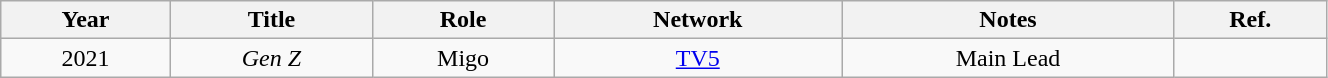<table class="wikitable" style="text-align:center" width=70%>
<tr>
<th>Year</th>
<th>Title</th>
<th>Role</th>
<th>Network</th>
<th>Notes</th>
<th>Ref.</th>
</tr>
<tr>
<td>2021</td>
<td><em>Gen Z</em></td>
<td>Migo</td>
<td><a href='#'>TV5</a></td>
<td>Main Lead</td>
<td></td>
</tr>
</table>
